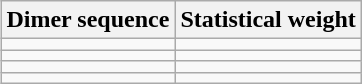<table class="wikitable" align="right">
<tr>
<th>Dimer sequence</th>
<th>Statistical weight</th>
</tr>
<tr ---->
<td align="center"></td>
<td align="center"></td>
</tr>
<tr ---->
<td align="center"></td>
<td align="center"></td>
</tr>
<tr ---->
<td align="center"></td>
<td align="center"></td>
</tr>
<tr ---->
<td align="center"></td>
<td align="center"></td>
</tr>
</table>
